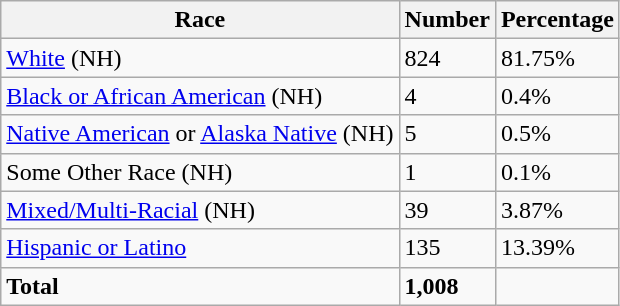<table class="wikitable">
<tr>
<th>Race</th>
<th>Number</th>
<th>Percentage</th>
</tr>
<tr>
<td><a href='#'>White</a> (NH)</td>
<td>824</td>
<td>81.75%</td>
</tr>
<tr>
<td><a href='#'>Black or African American</a> (NH)</td>
<td>4</td>
<td>0.4%</td>
</tr>
<tr>
<td><a href='#'>Native American</a> or <a href='#'>Alaska Native</a> (NH)</td>
<td>5</td>
<td>0.5%</td>
</tr>
<tr>
<td>Some Other Race (NH)</td>
<td>1</td>
<td>0.1%</td>
</tr>
<tr>
<td><a href='#'>Mixed/Multi-Racial</a> (NH)</td>
<td>39</td>
<td>3.87%</td>
</tr>
<tr>
<td><a href='#'>Hispanic or Latino</a></td>
<td>135</td>
<td>13.39%</td>
</tr>
<tr>
<td><strong>Total</strong></td>
<td><strong>1,008</strong></td>
<td></td>
</tr>
</table>
